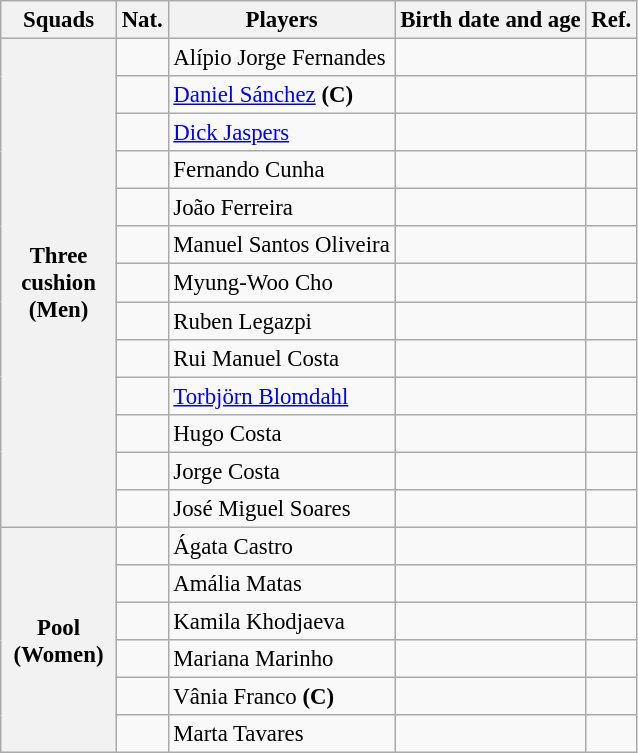<table class="wikitable" style="font-size:95%; text-align: center;">
<tr>
<th width="70">Squads</th>
<th>Nat.</th>
<th>Players</th>
<th>Birth date and age</th>
<th>Ref.</th>
</tr>
<tr>
<th rowspan="13">Three cushion (Men)</th>
<td></td>
<td align="left">Alípio Jorge Fernandes</td>
<td></td>
<td></td>
</tr>
<tr>
<td></td>
<td align="left"><a href='#'>Daniel Sánchez</a> <strong>(C)</strong></td>
<td></td>
<td></td>
</tr>
<tr>
<td></td>
<td align="left"><a href='#'>Dick Jaspers</a></td>
<td></td>
<td></td>
</tr>
<tr>
<td></td>
<td align="left">Fernando Cunha</td>
<td></td>
<td></td>
</tr>
<tr>
<td></td>
<td align="left">João Ferreira</td>
<td></td>
<td></td>
</tr>
<tr>
<td></td>
<td align="left">Manuel Santos Oliveira</td>
<td></td>
<td></td>
</tr>
<tr>
<td></td>
<td align="left">Myung-Woo Cho</td>
<td></td>
<td></td>
</tr>
<tr>
<td></td>
<td align="left">Ruben Legazpi</td>
<td></td>
<td></td>
</tr>
<tr>
<td></td>
<td align="left">Rui Manuel Costa</td>
<td></td>
<td></td>
</tr>
<tr>
<td></td>
<td align="left"><a href='#'>Torbjörn Blomdahl</a></td>
<td></td>
<td></td>
</tr>
<tr>
<td></td>
<td align="left">Hugo Costa</td>
<td></td>
<td></td>
</tr>
<tr>
<td></td>
<td align="left">Jorge Costa</td>
<td></td>
<td></td>
</tr>
<tr>
<td></td>
<td align="left">José Miguel Soares</td>
<td></td>
<td></td>
</tr>
<tr>
<th rowspan="6">Pool (Women)</th>
<td></td>
<td align="left">Ágata Castro</td>
<td></td>
<td></td>
</tr>
<tr>
<td></td>
<td align="left">Amália Matas</td>
<td></td>
<td></td>
</tr>
<tr>
<td></td>
<td align="left">Kamila Khodjaeva</td>
<td></td>
<td></td>
</tr>
<tr>
<td></td>
<td align="left">Mariana Marinho</td>
<td></td>
<td></td>
</tr>
<tr>
<td></td>
<td align="left">Vânia Franco <strong>(C)</strong></td>
<td></td>
<td></td>
</tr>
<tr>
<td></td>
<td align="left">Marta Tavares</td>
<td></td>
<td></td>
</tr>
</table>
